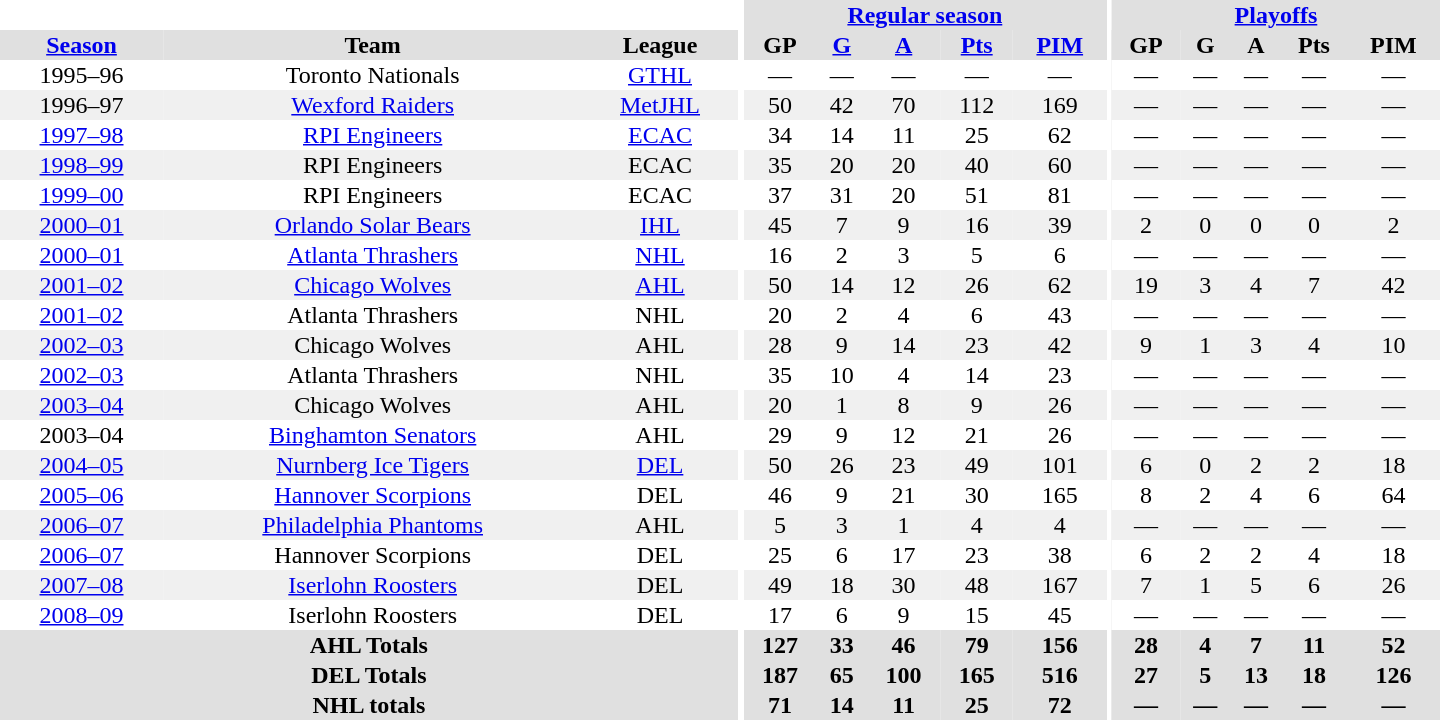<table border="0" cellpadding="1" cellspacing="0" style="text-align:center; width:60em">
<tr bgcolor="#e0e0e0">
<th colspan="3" bgcolor="#ffffff"></th>
<th rowspan="100" bgcolor="#ffffff"></th>
<th colspan="5"><a href='#'>Regular season</a></th>
<th rowspan="100" bgcolor="#ffffff"></th>
<th colspan="5"><a href='#'>Playoffs</a></th>
</tr>
<tr bgcolor="#e0e0e0">
<th><a href='#'>Season</a></th>
<th>Team</th>
<th>League</th>
<th>GP</th>
<th><a href='#'>G</a></th>
<th><a href='#'>A</a></th>
<th><a href='#'>Pts</a></th>
<th><a href='#'>PIM</a></th>
<th>GP</th>
<th>G</th>
<th>A</th>
<th>Pts</th>
<th>PIM</th>
</tr>
<tr>
<td>1995–96</td>
<td>Toronto Nationals</td>
<td><a href='#'>GTHL</a></td>
<td>—</td>
<td>—</td>
<td>—</td>
<td>—</td>
<td>—</td>
<td>—</td>
<td>—</td>
<td>—</td>
<td>—</td>
<td>—</td>
</tr>
<tr bgcolor="#f0f0f0">
<td>1996–97</td>
<td><a href='#'>Wexford Raiders</a></td>
<td><a href='#'>MetJHL</a></td>
<td>50</td>
<td>42</td>
<td>70</td>
<td>112</td>
<td>169</td>
<td>—</td>
<td>—</td>
<td>—</td>
<td>—</td>
<td>—</td>
</tr>
<tr>
<td><a href='#'>1997–98</a></td>
<td><a href='#'>RPI Engineers</a></td>
<td><a href='#'>ECAC</a></td>
<td>34</td>
<td>14</td>
<td>11</td>
<td>25</td>
<td>62</td>
<td>—</td>
<td>—</td>
<td>—</td>
<td>—</td>
<td>—</td>
</tr>
<tr bgcolor="#f0f0f0">
<td><a href='#'>1998–99</a></td>
<td>RPI Engineers</td>
<td>ECAC</td>
<td>35</td>
<td>20</td>
<td>20</td>
<td>40</td>
<td>60</td>
<td>—</td>
<td>—</td>
<td>—</td>
<td>—</td>
<td>—</td>
</tr>
<tr>
<td><a href='#'>1999–00</a></td>
<td>RPI Engineers</td>
<td>ECAC</td>
<td>37</td>
<td>31</td>
<td>20</td>
<td>51</td>
<td>81</td>
<td>—</td>
<td>—</td>
<td>—</td>
<td>—</td>
<td>—</td>
</tr>
<tr bgcolor="#f0f0f0">
<td><a href='#'>2000–01</a></td>
<td><a href='#'>Orlando Solar Bears</a></td>
<td><a href='#'>IHL</a></td>
<td>45</td>
<td>7</td>
<td>9</td>
<td>16</td>
<td>39</td>
<td>2</td>
<td>0</td>
<td>0</td>
<td>0</td>
<td>2</td>
</tr>
<tr>
<td><a href='#'>2000–01</a></td>
<td><a href='#'>Atlanta Thrashers</a></td>
<td><a href='#'>NHL</a></td>
<td>16</td>
<td>2</td>
<td>3</td>
<td>5</td>
<td>6</td>
<td>—</td>
<td>—</td>
<td>—</td>
<td>—</td>
<td>—</td>
</tr>
<tr bgcolor="#f0f0f0">
<td><a href='#'>2001–02</a></td>
<td><a href='#'>Chicago Wolves</a></td>
<td><a href='#'>AHL</a></td>
<td>50</td>
<td>14</td>
<td>12</td>
<td>26</td>
<td>62</td>
<td>19</td>
<td>3</td>
<td>4</td>
<td>7</td>
<td>42</td>
</tr>
<tr>
<td><a href='#'>2001–02</a></td>
<td>Atlanta Thrashers</td>
<td>NHL</td>
<td>20</td>
<td>2</td>
<td>4</td>
<td>6</td>
<td>43</td>
<td>—</td>
<td>—</td>
<td>—</td>
<td>—</td>
<td>—</td>
</tr>
<tr bgcolor="#f0f0f0">
<td><a href='#'>2002–03</a></td>
<td>Chicago Wolves</td>
<td>AHL</td>
<td>28</td>
<td>9</td>
<td>14</td>
<td>23</td>
<td>42</td>
<td>9</td>
<td>1</td>
<td>3</td>
<td>4</td>
<td>10</td>
</tr>
<tr>
<td><a href='#'>2002–03</a></td>
<td>Atlanta Thrashers</td>
<td>NHL</td>
<td>35</td>
<td>10</td>
<td>4</td>
<td>14</td>
<td>23</td>
<td>—</td>
<td>—</td>
<td>—</td>
<td>—</td>
<td>—</td>
</tr>
<tr bgcolor="#f0f0f0">
<td><a href='#'>2003–04</a></td>
<td>Chicago Wolves</td>
<td>AHL</td>
<td>20</td>
<td>1</td>
<td>8</td>
<td>9</td>
<td>26</td>
<td>—</td>
<td>—</td>
<td>—</td>
<td>—</td>
<td>—</td>
</tr>
<tr>
<td>2003–04</td>
<td><a href='#'>Binghamton Senators</a></td>
<td>AHL</td>
<td>29</td>
<td>9</td>
<td>12</td>
<td>21</td>
<td>26</td>
<td>—</td>
<td>—</td>
<td>—</td>
<td>—</td>
<td>—</td>
</tr>
<tr bgcolor="#f0f0f0">
<td><a href='#'>2004–05</a></td>
<td><a href='#'>Nurnberg Ice Tigers</a></td>
<td><a href='#'>DEL</a></td>
<td>50</td>
<td>26</td>
<td>23</td>
<td>49</td>
<td>101</td>
<td>6</td>
<td>0</td>
<td>2</td>
<td>2</td>
<td>18</td>
</tr>
<tr>
<td><a href='#'>2005–06</a></td>
<td><a href='#'>Hannover Scorpions</a></td>
<td>DEL</td>
<td>46</td>
<td>9</td>
<td>21</td>
<td>30</td>
<td>165</td>
<td>8</td>
<td>2</td>
<td>4</td>
<td>6</td>
<td>64</td>
</tr>
<tr bgcolor="#f0f0f0">
<td><a href='#'>2006–07</a></td>
<td><a href='#'>Philadelphia Phantoms</a></td>
<td>AHL</td>
<td>5</td>
<td>3</td>
<td>1</td>
<td>4</td>
<td>4</td>
<td>—</td>
<td>—</td>
<td>—</td>
<td>—</td>
<td>—</td>
</tr>
<tr>
<td><a href='#'>2006–07</a></td>
<td>Hannover Scorpions</td>
<td>DEL</td>
<td>25</td>
<td>6</td>
<td>17</td>
<td>23</td>
<td>38</td>
<td>6</td>
<td>2</td>
<td>2</td>
<td>4</td>
<td>18</td>
</tr>
<tr bgcolor="#f0f0f0">
<td><a href='#'>2007–08</a></td>
<td><a href='#'>Iserlohn Roosters</a></td>
<td>DEL</td>
<td>49</td>
<td>18</td>
<td>30</td>
<td>48</td>
<td>167</td>
<td>7</td>
<td>1</td>
<td>5</td>
<td>6</td>
<td>26</td>
</tr>
<tr>
<td><a href='#'>2008–09</a></td>
<td>Iserlohn Roosters</td>
<td>DEL</td>
<td>17</td>
<td>6</td>
<td>9</td>
<td>15</td>
<td>45</td>
<td>—</td>
<td>—</td>
<td>—</td>
<td>—</td>
<td>—</td>
</tr>
<tr bgcolor="#e0e0e0">
<th colspan="3">AHL Totals</th>
<th>127</th>
<th>33</th>
<th>46</th>
<th>79</th>
<th>156</th>
<th>28</th>
<th>4</th>
<th>7</th>
<th>11</th>
<th>52</th>
</tr>
<tr bgcolor="#e0e0e0">
<th colspan="3">DEL Totals</th>
<th>187</th>
<th>65</th>
<th>100</th>
<th>165</th>
<th>516</th>
<th>27</th>
<th>5</th>
<th>13</th>
<th>18</th>
<th>126</th>
</tr>
<tr bgcolor="#e0e0e0">
<th colspan="3">NHL totals</th>
<th>71</th>
<th>14</th>
<th>11</th>
<th>25</th>
<th>72</th>
<th>—</th>
<th>—</th>
<th>—</th>
<th>—</th>
<th>—</th>
</tr>
</table>
